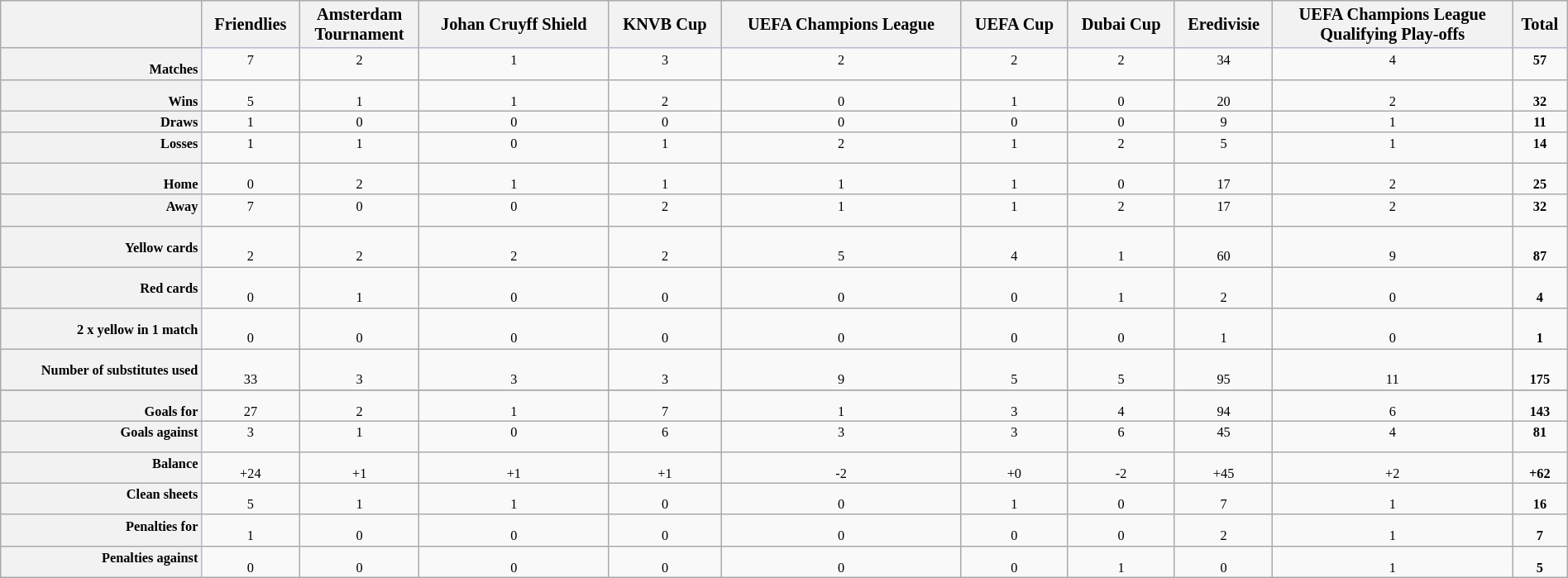<table class="wikitable" style="width:100%; font-size:85%;">
<tr>
<th></th>
<th style="border-bottom:1px solid #B5B7CF;">Friendlies</th>
<th style="border-bottom:1px solid #B5B7CF;">Amsterdam<br>Tournament</th>
<th style="border-bottom:1px solid #B5B7CF;">Johan Cruyff Shield</th>
<th style="border-bottom:1px solid #B5B7CF;">KNVB Cup</th>
<th style="border-bottom:1px solid #B5B7CF;">UEFA Champions League</th>
<th style="border-bottom:1px solid #B5B7CF;">UEFA Cup</th>
<th style="border-bottom:1px solid #B5B7CF;">Dubai Cup</th>
<th style="border-bottom:1px solid #B5B7CF;">Eredivisie</th>
<th style="border-bottom:1px solid #B5B7CF;">UEFA Champions League<br>Qualifying Play-offs</th>
<th style="border-bottom:1px solid #B5B7CF;">Total</th>
</tr>
<tr style="font-size:80%;" valign="top">
<th style="border-right:1px solid #B5B7CF;text-align:right;padding-top:10px;">Matches</th>
<td align=center>7</td>
<td align=center>2</td>
<td align=center>1</td>
<td align=center>3</td>
<td align=center>2</td>
<td align=center>2</td>
<td align=center>2</td>
<td align=center>34</td>
<td align=center>4</td>
<td align=center><strong>57</strong></td>
</tr>
<tr style="font-size:80%;" valign="bottom">
<th style="border-right:1px solid #B5B7CF;text-align:right;padding-top:10px;">Wins</th>
<td align=center>5</td>
<td align=center>1</td>
<td align=center>1</td>
<td align=center>2</td>
<td align=center>0</td>
<td align=center>1</td>
<td align=center>0</td>
<td align=center>20</td>
<td align=center>2</td>
<td align=center><strong>32</strong></td>
</tr>
<tr style="font-size:80%;">
<th style="border-right:1px solid #B5B7CF;text-align:right;">Draws</th>
<td align=center>1</td>
<td align=center>0</td>
<td align=center>0</td>
<td align=center>0</td>
<td align=center>0</td>
<td align=center>0</td>
<td align=center>0</td>
<td align=center>9</td>
<td align=center>1</td>
<td align=center><strong>11</strong></td>
</tr>
<tr style="font-size:80%;" valign="top">
<th style="border-right:1px solid #B5B7CF;text-align:right;padding-bottom:10px;">Losses</th>
<td align=center>1</td>
<td align=center>1</td>
<td align=center>0</td>
<td align=center>1</td>
<td align=center>2</td>
<td align=center>1</td>
<td align=center>2</td>
<td align=center>5</td>
<td align=center>1</td>
<td align=center><strong>14</strong></td>
</tr>
<tr style="font-size:80%;" valign="bottom">
<th style="border-right:1px solid #B5B7CF;text-align:right;padding-top:10px;">Home</th>
<td align=center>0</td>
<td align=center>2</td>
<td align=center>1</td>
<td align=center>1</td>
<td align=center>1</td>
<td align=center>1</td>
<td align=center>0</td>
<td align=center>17</td>
<td align=center>2</td>
<td align=center><strong>25</strong></td>
</tr>
<tr style="font-size:80%;" valign="top">
<th style="border-right:1px solid #B5B7CF;text-align:right;padding-bottom:10px;">Away</th>
<td align=center>7</td>
<td align=center>0</td>
<td align=center>0</td>
<td align=center>2</td>
<td align=center>1</td>
<td align=center>1</td>
<td align=center>2</td>
<td align=center>17</td>
<td align=center>2</td>
<td align=center><strong>32</strong></td>
</tr>
<tr style="font-size:80%;" valign="bottom">
<th style="border-right:1px solid #B5B7CF;text-align:right;padding-top:10px;padding-bottom:10px;">Yellow cards </th>
<td align=center>2</td>
<td align=center>2</td>
<td align=center>2</td>
<td align=center>2</td>
<td align=center>5</td>
<td align=center>4</td>
<td align=center>1</td>
<td align=center>60</td>
<td align=center>9</td>
<td align=center><strong>87</strong></td>
</tr>
<tr style="font-size:80%;" valign="bottom">
<th style="border-right:1px solid #B5B7CF;text-align:right;padding-top:10px;padding-bottom:10px;">Red cards </th>
<td align=center>0</td>
<td align=center>1</td>
<td align=center>0</td>
<td align=center>0</td>
<td align=center>0</td>
<td align=center>0</td>
<td align=center>1</td>
<td align=center>2</td>
<td align=center>0</td>
<td align=center><strong>4</strong></td>
</tr>
<tr style="font-size:80%;" valign="bottom">
<th style="border-right:1px solid #B5B7CF;text-align:right;padding-top:10px;padding-bottom:10px;">2 x yellow in 1 match </th>
<td align=center>0</td>
<td align=center>0</td>
<td align=center>0</td>
<td align=center>0</td>
<td align=center>0</td>
<td align=center>0</td>
<td align=center>0</td>
<td align=center>1</td>
<td align=center>0</td>
<td align=center><strong>1</strong></td>
</tr>
<tr style="font-size:80%;" valign="bottom">
<th style="border-right:1px solid #B5B7CF;text-align:right;padding-top:10px;padding-bottom:10px;">Number of substitutes used </th>
<td align=center>33</td>
<td align=center>3</td>
<td align=center>3</td>
<td align=center>3</td>
<td align=center>9</td>
<td align=center>5</td>
<td align=center>5</td>
<td align=center>95</td>
<td align=center>11</td>
<td align=center><strong>175</strong></td>
</tr>
<tr>
</tr>
<tr style="font-size:80%;" valign="bottom">
<th style="border-right:1px solid #B5B7CF;text-align:right;padding-top:10px;">Goals for </th>
<td align=center>27</td>
<td align=center>2</td>
<td align=center>1</td>
<td align=center>7</td>
<td align=center>1</td>
<td align=center>3</td>
<td align=center>4</td>
<td align=center>94</td>
<td align=center>6</td>
<td align=center><strong>143</strong></td>
</tr>
<tr style="font-size:80%;" valign="top">
<th style="border-right:1px solid #B5B7CF;text-align:right;padding-bottom:10px;">Goals against </th>
<td align=center>3</td>
<td align=center>1</td>
<td align=center>0</td>
<td align=center>6</td>
<td align=center>3</td>
<td align=center>3</td>
<td align=center>6</td>
<td align=center>45</td>
<td align=center>4</td>
<td align=center><strong>81</strong></td>
</tr>
<tr style="font-size:80%;" valign="bottom">
<th style="border-right:1px solid #B5B7CF;text-align:right;padding-bottom:10px;">Balance </th>
<td align=center>+24</td>
<td align=center>+1</td>
<td align=center>+1</td>
<td align=center>+1</td>
<td align=center>-2</td>
<td align=center>+0</td>
<td align=center>-2</td>
<td align=center>+45</td>
<td align=center>+2</td>
<td align=center><strong>+62</strong></td>
</tr>
<tr style="font-size:80%;" valign="bottom">
<th style="border-right:1px solid #B5B7CF;text-align:right;padding-bottom:10px;">Clean sheets </th>
<td align=center>5</td>
<td align=center>1</td>
<td align=center>1</td>
<td align=center>0</td>
<td align=center>0</td>
<td align=center>1</td>
<td align=center>0</td>
<td align=center>7</td>
<td align=center>1</td>
<td align=center><strong>16</strong></td>
</tr>
<tr style="font-size:80%;" valign="bottom">
<th style="border-right:1px solid #B5B7CF;text-align:right;padding-bottom:10px;">Penalties for </th>
<td align=center>1</td>
<td align=center>0</td>
<td align=center>0</td>
<td align=center>0</td>
<td align=center>0</td>
<td align=center>0</td>
<td align=center>0</td>
<td align=center>2</td>
<td align=center>1</td>
<td align=center><strong>7</strong></td>
</tr>
<tr style="font-size:80%;" valign="bottom">
<th style="border-right:1px solid #B5B7CF;text-align:right;padding-bottom:10px;">Penalties against </th>
<td align=center>0</td>
<td align=center>0</td>
<td align=center>0</td>
<td align=center>0</td>
<td align=center>0</td>
<td align=center>0</td>
<td align=center>1</td>
<td align=center>0</td>
<td align=center>1</td>
<td align=center><strong>5</strong></td>
</tr>
</table>
